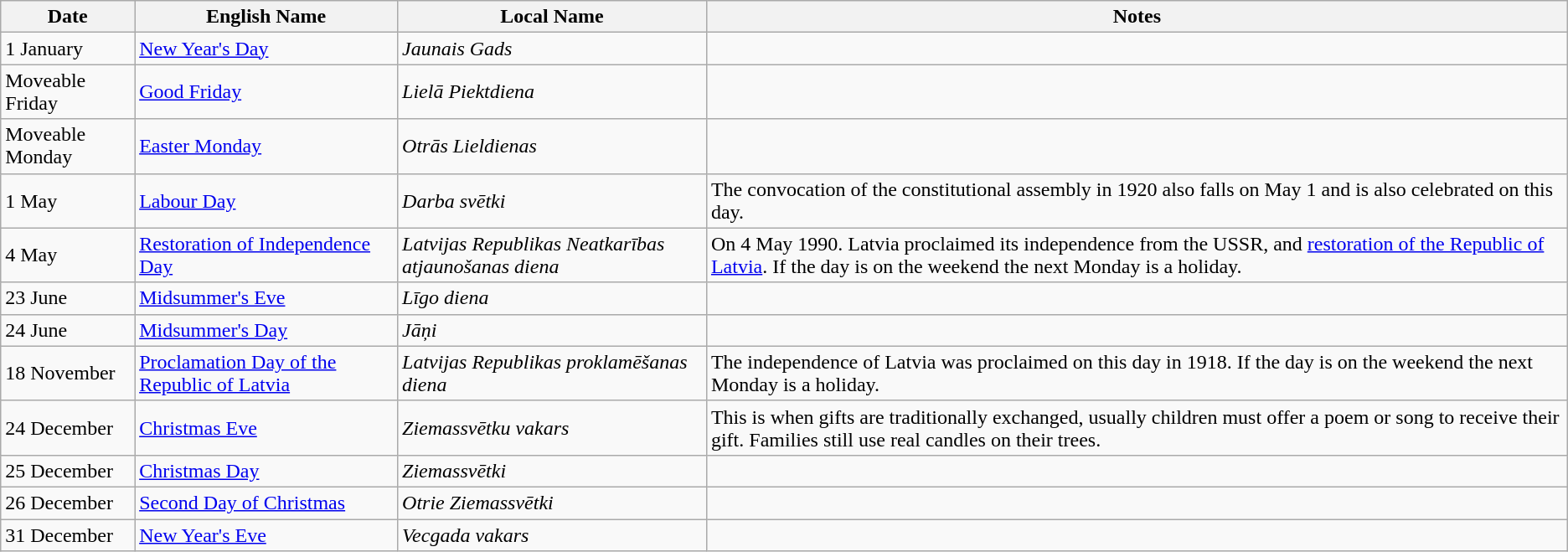<table class="wikitable">
<tr>
<th>Date</th>
<th>English Name</th>
<th>Local Name</th>
<th>Notes</th>
</tr>
<tr>
<td>1 January</td>
<td><a href='#'>New Year's Day</a></td>
<td><em>Jaunais Gads</em></td>
<td></td>
</tr>
<tr>
<td>Moveable Friday</td>
<td><a href='#'>Good Friday</a></td>
<td><em>Lielā Piektdiena</em></td>
<td></td>
</tr>
<tr>
<td>Moveable Monday</td>
<td><a href='#'>Easter Monday</a></td>
<td><em>Otrās Lieldienas</em></td>
<td></td>
</tr>
<tr>
<td>1 May</td>
<td><a href='#'>Labour Day</a></td>
<td><em>Darba svētki</em></td>
<td>The convocation of the constitutional assembly in 1920 also falls on May 1 and is also celebrated on this day.</td>
</tr>
<tr>
<td>4 May</td>
<td><a href='#'>Restoration of Independence Day</a></td>
<td><em>Latvijas Republikas Neatkarības atjaunošanas diena</em></td>
<td>On 4 May 1990. Latvia proclaimed its independence from the USSR, and <a href='#'>restoration of the Republic of Latvia</a>. If the day is on the weekend the next Monday is a holiday.</td>
</tr>
<tr>
<td>23 June</td>
<td><a href='#'>Midsummer's Eve</a></td>
<td><em>Līgo diena</em></td>
<td></td>
</tr>
<tr>
<td>24 June</td>
<td><a href='#'>Midsummer's Day</a></td>
<td><em>Jāņi</em></td>
<td></td>
</tr>
<tr>
<td>18 November</td>
<td><a href='#'>Proclamation Day of the Republic of Latvia</a></td>
<td><em>Latvijas Republikas proklamēšanas diena</em></td>
<td>The independence of Latvia was proclaimed on this day in 1918. If the day is on the weekend the next Monday is a holiday.</td>
</tr>
<tr>
<td>24 December</td>
<td><a href='#'>Christmas Eve</a></td>
<td><em>Ziemassvētku vakars</em></td>
<td>This is when gifts are traditionally exchanged, usually children must offer a poem or song to receive their gift. Families still use real candles on their trees.</td>
</tr>
<tr>
<td>25 December</td>
<td><a href='#'>Christmas Day</a></td>
<td><em>Ziemassvētki</em></td>
<td></td>
</tr>
<tr>
<td>26 December</td>
<td><a href='#'>Second Day of Christmas</a></td>
<td><em>Otrie Ziemassvētki</em></td>
<td></td>
</tr>
<tr>
<td>31 December</td>
<td><a href='#'>New Year's Eve</a></td>
<td><em>Vecgada vakars</em></td>
<td></td>
</tr>
</table>
